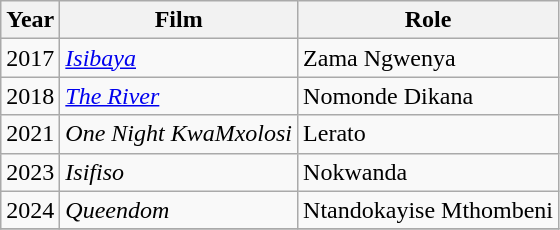<table class="wikitable">
<tr>
<th>Year</th>
<th>Film</th>
<th>Role</th>
</tr>
<tr>
<td>2017</td>
<td><em><a href='#'>Isibaya</a></em></td>
<td>Zama Ngwenya</td>
</tr>
<tr>
<td>2018</td>
<td><em><a href='#'> The River</a></em></td>
<td>Nomonde Dikana</td>
</tr>
<tr>
<td>2021</td>
<td><em>One Night KwaMxolosi</em></td>
<td>Lerato</td>
</tr>
<tr>
<td>2023</td>
<td><em>Isifiso</em></td>
<td>Nokwanda</td>
</tr>
<tr>
<td>2024</td>
<td><em>Queendom</em></td>
<td>Ntandokayise Mthombeni</td>
</tr>
<tr>
</tr>
</table>
